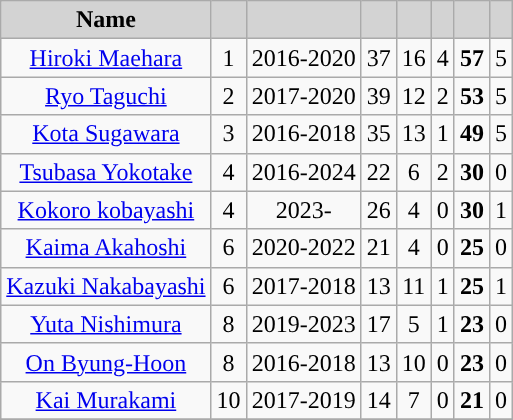<table class="wikitable" style="text-align:center;">
<tr>
<th style="background:lightgrey; style=;"width:200;">Name</th>
<th style="background:lightgrey; style=;"width:70;"></th>
<th style="background:lightgrey; style=;"width:70;"></th>
<th style="background:lightgrey; style=;"width:70;"></th>
<th style="background:lightgrey; style=;"width:70;"></th>
<th style="background:lightgrey; style=;"width:70;"></th>
<th style="background:lightgrey; style=;"width:70;"></th>
<th style="background:lightgrey; style=;"width:70;"></th>
</tr>
<tr style="background-color">
<td><a href='#'>Hiroki Maehara</a></td>
<td>1</td>
<td>2016-2020</td>
<td>37</td>
<td>16</td>
<td>4</td>
<td><strong>57</strong></td>
<td>5</td>
</tr>
<tr>
<td><a href='#'>Ryo Taguchi</a></td>
<td>2</td>
<td>2017-2020</td>
<td>39</td>
<td>12</td>
<td>2</td>
<td><strong>53</strong></td>
<td>5</td>
</tr>
<tr>
<td><a href='#'>Kota Sugawara</a></td>
<td>3</td>
<td>2016-2018</td>
<td>35</td>
<td>13</td>
<td>1</td>
<td><strong>49</strong></td>
<td>5</td>
</tr>
<tr>
<td><a href='#'>Tsubasa Yokotake</a></td>
<td>4</td>
<td>2016-2024</td>
<td>22</td>
<td>6</td>
<td>2</td>
<td><strong>30</strong></td>
<td>0</td>
</tr>
<tr>
<td><a href='#'>Kokoro kobayashi</a></td>
<td>4</td>
<td>2023-</td>
<td>26</td>
<td>4</td>
<td>0</td>
<td><strong>30</strong></td>
<td>1</td>
</tr>
<tr>
<td><a href='#'>Kaima Akahoshi</a></td>
<td>6</td>
<td>2020-2022</td>
<td>21</td>
<td>4</td>
<td>0</td>
<td><strong>25</strong></td>
<td>0</td>
</tr>
<tr>
<td><a href='#'>Kazuki Nakabayashi</a></td>
<td>6</td>
<td>2017-2018</td>
<td>13</td>
<td>11</td>
<td>1</td>
<td><strong>25</strong></td>
<td>1</td>
</tr>
<tr>
<td><a href='#'>Yuta Nishimura</a></td>
<td>8</td>
<td>2019-2023</td>
<td>17</td>
<td>5</td>
<td>1</td>
<td><strong>23</strong></td>
<td>0</td>
</tr>
<tr>
<td><a href='#'>On Byung-Hoon</a></td>
<td>8</td>
<td>2016-2018</td>
<td>13</td>
<td>10</td>
<td>0</td>
<td><strong>23</strong></td>
<td>0</td>
</tr>
<tr>
<td><a href='#'>Kai Murakami</a></td>
<td>10</td>
<td>2017-2019</td>
<td>14</td>
<td>7</td>
<td>0</td>
<td><strong>21</strong></td>
<td>0</td>
</tr>
<tr>
</tr>
</table>
